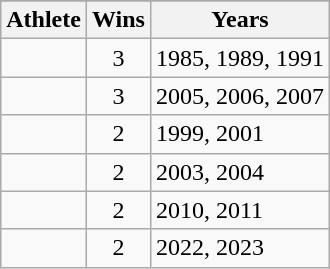<table class="wikitable">
<tr>
</tr>
<tr>
<th>Athlete</th>
<th>Wins</th>
<th>Years</th>
</tr>
<tr>
<td></td>
<td align=center>3</td>
<td>1985, 1989, 1991</td>
</tr>
<tr>
<td></td>
<td align=center>3</td>
<td>2005, 2006, 2007</td>
</tr>
<tr>
<td></td>
<td align=center>2</td>
<td>1999, 2001</td>
</tr>
<tr>
<td></td>
<td align=center>2</td>
<td>2003, 2004</td>
</tr>
<tr>
<td></td>
<td align=center>2</td>
<td>2010, 2011</td>
</tr>
<tr>
<td></td>
<td align=center>2</td>
<td>2022, 2023</td>
</tr>
</table>
